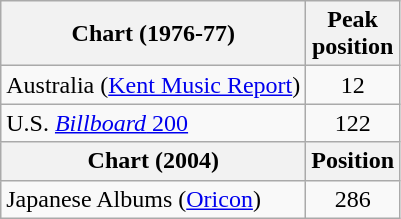<table class="wikitable" style="text-align:center;">
<tr>
<th>Chart (1976-77)</th>
<th>Peak<br>position</th>
</tr>
<tr>
<td align="left">Australia (<a href='#'>Kent Music Report</a>)</td>
<td>12</td>
</tr>
<tr>
<td align="left">U.S. <a href='#'><em>Billboard</em> 200</a></td>
<td>122</td>
</tr>
<tr>
<th>Chart (2004)</th>
<th>Position</th>
</tr>
<tr>
<td align="left">Japanese Albums (<a href='#'>Oricon</a>)</td>
<td>286</td>
</tr>
</table>
